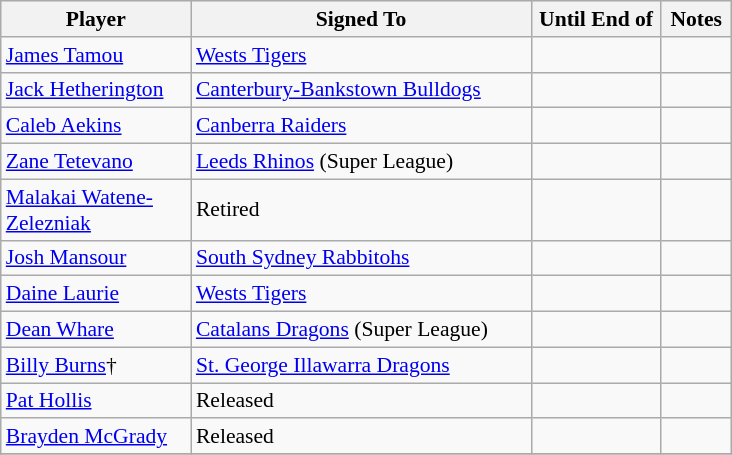<table class="wikitable" style="font-size:90%">
<tr style="background:#efefef;">
<th style="width:120px;">Player</th>
<th style="width:220px;">Signed To</th>
<th style="width:80px;">Until End of</th>
<th style="width:40px;">Notes</th>
</tr>
<tr>
<td><a href='#'>James Tamou</a></td>
<td> <a href='#'>Wests Tigers</a></td>
<td></td>
<td></td>
</tr>
<tr>
<td><a href='#'>Jack Hetherington</a></td>
<td> <a href='#'>Canterbury-Bankstown Bulldogs</a></td>
<td></td>
<td></td>
</tr>
<tr>
<td><a href='#'>Caleb Aekins</a></td>
<td> <a href='#'>Canberra Raiders</a></td>
<td></td>
<td></td>
</tr>
<tr>
<td><a href='#'>Zane Tetevano</a></td>
<td> <a href='#'>Leeds Rhinos</a> (Super League)</td>
<td></td>
<td></td>
</tr>
<tr>
<td><a href='#'>Malakai Watene-Zelezniak</a></td>
<td>Retired</td>
<td></td>
<td></td>
</tr>
<tr>
<td><a href='#'>Josh Mansour</a></td>
<td> <a href='#'>South Sydney Rabbitohs</a></td>
<td></td>
<td></td>
</tr>
<tr>
<td><a href='#'>Daine Laurie</a></td>
<td> <a href='#'>Wests Tigers</a></td>
<td></td>
<td></td>
</tr>
<tr>
<td><a href='#'>Dean Whare</a></td>
<td> <a href='#'>Catalans Dragons</a> (Super League)</td>
<td></td>
<td></td>
</tr>
<tr>
<td><a href='#'>Billy Burns</a>†</td>
<td> <a href='#'>St. George Illawarra Dragons</a></td>
<td></td>
<td></td>
</tr>
<tr>
<td><a href='#'>Pat Hollis</a></td>
<td>Released</td>
<td></td>
<td></td>
</tr>
<tr>
<td><a href='#'>Brayden McGrady</a></td>
<td>Released</td>
<td></td>
<td></td>
</tr>
<tr>
</tr>
</table>
